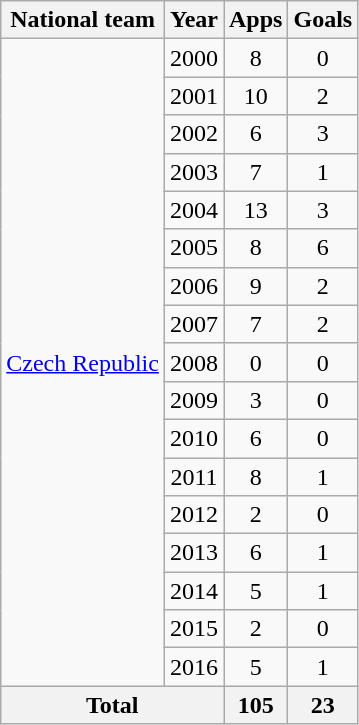<table class="wikitable" style="text-align:center">
<tr>
<th>National team</th>
<th>Year</th>
<th>Apps</th>
<th>Goals</th>
</tr>
<tr>
<td rowspan="17"><a href='#'>Czech Republic</a></td>
<td>2000</td>
<td>8</td>
<td>0</td>
</tr>
<tr>
<td>2001</td>
<td>10</td>
<td>2</td>
</tr>
<tr>
<td>2002</td>
<td>6</td>
<td>3</td>
</tr>
<tr>
<td>2003</td>
<td>7</td>
<td>1</td>
</tr>
<tr>
<td>2004</td>
<td>13</td>
<td>3</td>
</tr>
<tr>
<td>2005</td>
<td>8</td>
<td>6</td>
</tr>
<tr>
<td>2006</td>
<td>9</td>
<td>2</td>
</tr>
<tr>
<td>2007</td>
<td>7</td>
<td>2</td>
</tr>
<tr>
<td>2008</td>
<td>0</td>
<td>0</td>
</tr>
<tr>
<td>2009</td>
<td>3</td>
<td>0</td>
</tr>
<tr>
<td>2010</td>
<td>6</td>
<td>0</td>
</tr>
<tr>
<td>2011</td>
<td>8</td>
<td>1</td>
</tr>
<tr>
<td>2012</td>
<td>2</td>
<td>0</td>
</tr>
<tr>
<td>2013</td>
<td>6</td>
<td>1</td>
</tr>
<tr>
<td>2014</td>
<td>5</td>
<td>1</td>
</tr>
<tr>
<td>2015</td>
<td>2</td>
<td>0</td>
</tr>
<tr>
<td>2016</td>
<td>5</td>
<td>1</td>
</tr>
<tr>
<th colspan="2">Total</th>
<th>105</th>
<th>23</th>
</tr>
</table>
